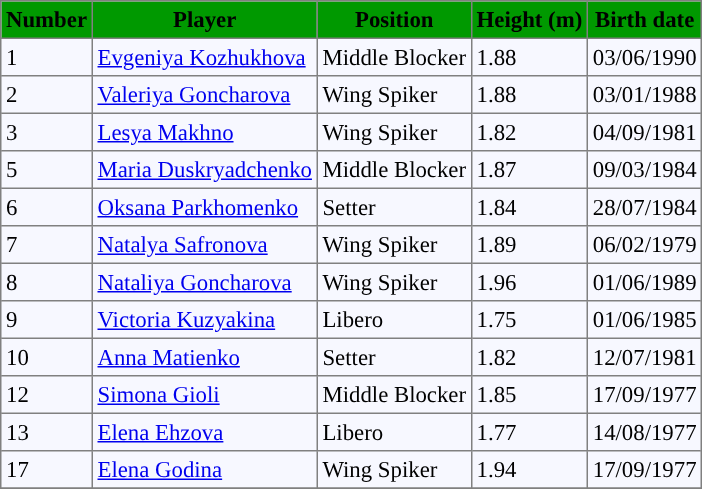<table bgcolor="#f7f8ff" cellpadding="3" cellspacing="0" border="1" style="font-size: 95%; border: gray solid 1px; border-collapse: collapse;">
<tr bgcolor="#009900">
<td align=center><strong>Number</strong></td>
<td align=center><strong>Player</strong></td>
<td align=center><strong>Position</strong></td>
<td align=center><strong>Height (m)</strong></td>
<td align=center><strong>Birth date</strong></td>
</tr>
<tr align=left>
<td>1</td>
<td> <a href='#'>Evgeniya Kozhukhova</a></td>
<td>Middle Blocker</td>
<td>1.88</td>
<td>03/06/1990</td>
</tr>
<tr align="lef">
<td>2</td>
<td> <a href='#'>Valeriya Goncharova</a></td>
<td>Wing Spiker</td>
<td>1.88</td>
<td>03/01/1988</td>
</tr>
<tr align="left">
<td>3</td>
<td> <a href='#'>Lesya Makhno</a></td>
<td>Wing Spiker</td>
<td>1.82</td>
<td>04/09/1981</td>
</tr>
<tr align="left">
<td>5</td>
<td> <a href='#'>Maria Duskryadchenko</a></td>
<td>Middle Blocker</td>
<td>1.87</td>
<td>09/03/1984</td>
</tr>
<tr align="left">
<td>6</td>
<td> <a href='#'>Oksana Parkhomenko</a></td>
<td>Setter</td>
<td>1.84</td>
<td>28/07/1984</td>
</tr>
<tr align="left">
<td>7</td>
<td> <a href='#'>Natalya Safronova</a></td>
<td>Wing Spiker</td>
<td>1.89</td>
<td>06/02/1979</td>
</tr>
<tr align="left">
<td>8</td>
<td> <a href='#'>Nataliya Goncharova</a></td>
<td>Wing Spiker</td>
<td>1.96</td>
<td>01/06/1989</td>
</tr>
<tr align="left">
<td>9</td>
<td> <a href='#'>Victoria Kuzyakina</a></td>
<td>Libero</td>
<td>1.75</td>
<td>01/06/1985</td>
</tr>
<tr align="left">
<td>10</td>
<td> <a href='#'>Anna Matienko</a></td>
<td>Setter</td>
<td>1.82</td>
<td>12/07/1981</td>
</tr>
<tr align="lef">
<td>12</td>
<td> <a href='#'>Simona Gioli</a></td>
<td>Middle Blocker</td>
<td>1.85</td>
<td>17/09/1977</td>
</tr>
<tr align="lef">
<td>13</td>
<td> <a href='#'>Elena Ehzova</a></td>
<td>Libero</td>
<td>1.77</td>
<td>14/08/1977</td>
</tr>
<tr align="lef">
<td>17</td>
<td> <a href='#'>Elena Godina</a></td>
<td>Wing Spiker</td>
<td>1.94</td>
<td>17/09/1977</td>
</tr>
<tr align="lef">
</tr>
</table>
